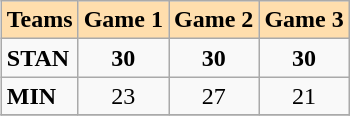<table class="wikitable" align=right>
<tr bgcolor=#ffdead align=center>
<td colspan=1><strong>Teams</strong></td>
<td colspan=1><strong>Game 1</strong></td>
<td colspan=1><strong>Game 2</strong></td>
<td colspan=1><strong>Game 3</strong></td>
</tr>
<tr>
<td><strong>STAN</strong></td>
<td align=center><strong>30</strong></td>
<td align=center><strong>30</strong></td>
<td align=center><strong>30</strong></td>
</tr>
<tr>
<td><strong>MIN</strong></td>
<td align=center>23</td>
<td align=center>27</td>
<td align=center>21</td>
</tr>
<tr>
</tr>
</table>
